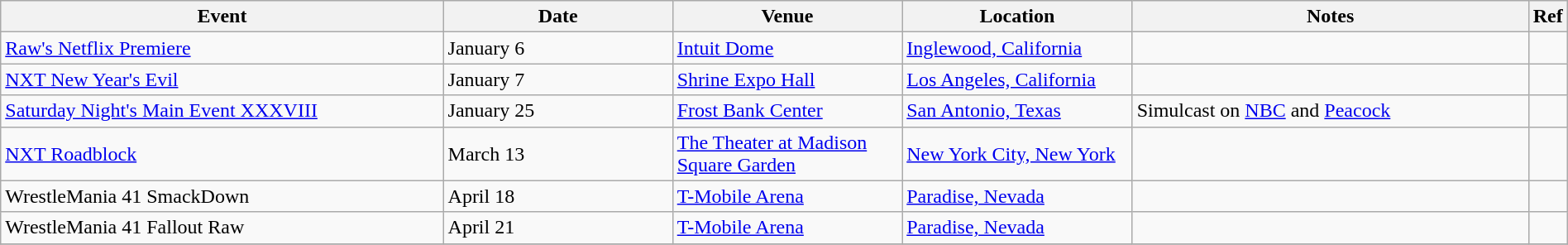<table class="wikitable plainrowheaders sortable" style="width:100%;">
<tr>
<th style="width:29%;">Event</th>
<th style="width:15%;">Date</th>
<th style="width:15%;">Venue</th>
<th style="width:15%;">Location</th>
<th style="width:99%;">Notes</th>
<th style="width:99%;">Ref</th>
</tr>
<tr>
<td><a href='#'>Raw's Netflix Premiere</a></td>
<td>January 6</td>
<td><a href='#'>Intuit Dome</a></td>
<td><a href='#'>Inglewood, California</a></td>
<td></td>
</tr>
<tr>
<td><a href='#'>NXT New Year's Evil</a></td>
<td>January 7</td>
<td><a href='#'>Shrine Expo Hall</a></td>
<td><a href='#'>Los Angeles, California</a></td>
<td></td>
<td></td>
</tr>
<tr>
<td><a href='#'>Saturday Night's Main Event XXXVIII</a></td>
<td>January 25</td>
<td><a href='#'>Frost Bank Center</a></td>
<td><a href='#'>San Antonio, Texas</a></td>
<td>Simulcast on <a href='#'>NBC</a> and <a href='#'>Peacock</a></td>
<td></td>
</tr>
<tr>
<td><a href='#'>NXT Roadblock</a></td>
<td>March 13</td>
<td><a href='#'>The Theater at Madison Square Garden</a></td>
<td><a href='#'>New York City, New York</a></td>
<td></td>
<td></td>
</tr>
<tr>
<td>WrestleMania 41 SmackDown</td>
<td>April 18</td>
<td><a href='#'>T-Mobile Arena</a></td>
<td><a href='#'>Paradise, Nevada</a></td>
<td></td>
<td></td>
</tr>
<tr>
<td>WrestleMania 41 Fallout Raw</td>
<td>April 21</td>
<td><a href='#'>T-Mobile Arena</a></td>
<td><a href='#'>Paradise, Nevada</a></td>
<td></td>
<td></td>
</tr>
<tr>
</tr>
</table>
